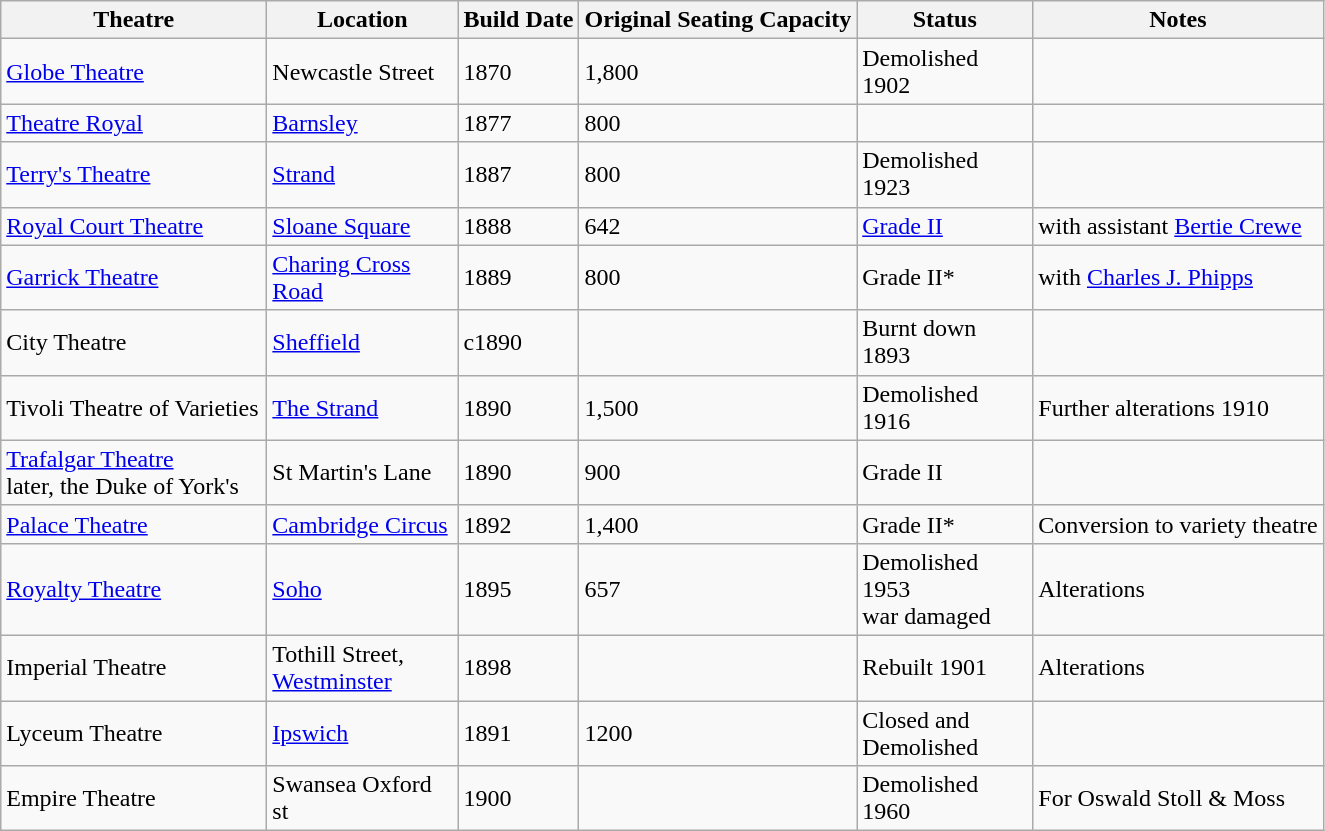<table class="wikitable">
<tr>
<th width="170" align=center>Theatre</th>
<th width="120" align=center>Location</th>
<th align=center>Build Date</th>
<th align=center>Original Seating Capacity</th>
<th width="110" align=center>Status</th>
<th align=center>Notes</th>
</tr>
<tr>
<td><a href='#'>Globe Theatre</a></td>
<td>Newcastle Street</td>
<td>1870</td>
<td>1,800</td>
<td>Demolished 1902</td>
<td></td>
</tr>
<tr>
<td><a href='#'>Theatre Royal</a></td>
<td><a href='#'>Barnsley</a></td>
<td>1877</td>
<td>800</td>
<td></td>
</tr>
<tr>
<td><a href='#'>Terry's Theatre</a></td>
<td><a href='#'>Strand</a></td>
<td>1887</td>
<td>800</td>
<td>Demolished 1923</td>
<td></td>
</tr>
<tr>
<td><a href='#'>Royal Court Theatre</a></td>
<td><a href='#'>Sloane Square</a></td>
<td>1888</td>
<td>642</td>
<td><a href='#'>Grade II</a></td>
<td>with assistant <a href='#'>Bertie Crewe</a></td>
</tr>
<tr>
<td><a href='#'>Garrick Theatre</a></td>
<td><a href='#'>Charing Cross Road</a></td>
<td>1889</td>
<td>800</td>
<td>Grade II*</td>
<td>with <a href='#'>Charles J. Phipps</a></td>
</tr>
<tr>
<td>City Theatre<br></td>
<td><a href='#'>Sheffield</a></td>
<td>c1890</td>
<td></td>
<td>Burnt down 1893</td>
<td></td>
</tr>
<tr>
<td>Tivoli Theatre of Varieties</td>
<td><a href='#'>The Strand</a></td>
<td>1890</td>
<td>1,500</td>
<td>Demolished 1916</td>
<td>Further alterations 1910</td>
</tr>
<tr>
<td><a href='#'>Trafalgar Theatre</a><br>later, the Duke of York's</td>
<td>St Martin's Lane</td>
<td>1890</td>
<td>900</td>
<td>Grade II</td>
<td></td>
</tr>
<tr>
<td><a href='#'>Palace Theatre</a></td>
<td><a href='#'>Cambridge Circus</a></td>
<td>1892</td>
<td>1,400</td>
<td>Grade II*</td>
<td>Conversion to variety theatre</td>
</tr>
<tr>
<td><a href='#'>Royalty Theatre</a></td>
<td><a href='#'>Soho</a></td>
<td>1895</td>
<td>657</td>
<td>Demolished 1953<br>war damaged</td>
<td>Alterations</td>
</tr>
<tr>
<td>Imperial Theatre</td>
<td>Tothill Street, <a href='#'>Westminster</a></td>
<td>1898</td>
<td></td>
<td>Rebuilt 1901</td>
<td>Alterations</td>
</tr>
<tr>
<td>Lyceum Theatre</td>
<td><a href='#'>Ipswich</a></td>
<td>1891</td>
<td>1200</td>
<td>Closed and Demolished</td>
</tr>
<tr>
<td>Empire Theatre</td>
<td>Swansea Oxford st</td>
<td>1900</td>
<td></td>
<td>Demolished 1960</td>
<td>For Oswald Stoll & Moss</td>
</tr>
</table>
